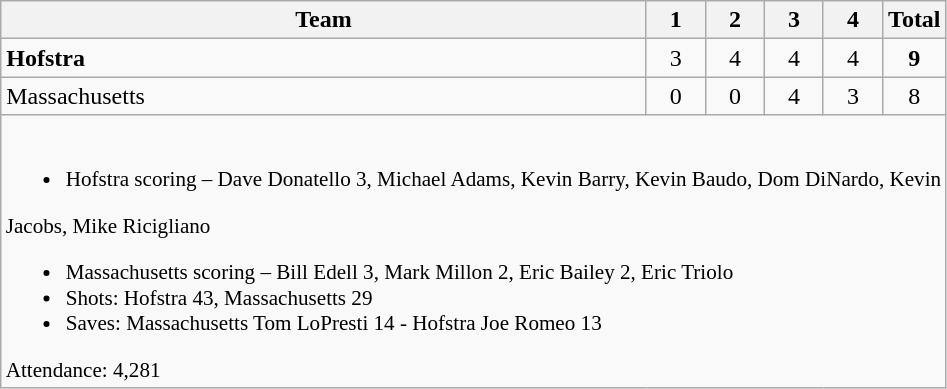<table class="wikitable" style="text-align:center; max-width:45em">
<tr>
<th>Team</th>
<th style="width:2em">1</th>
<th style="width:2em">2</th>
<th style="width:2em">3</th>
<th style="width:2em">4</th>
<th style="width:2em">Total</th>
</tr>
<tr>
<td style="text-align:left"><strong>Hofstra</strong></td>
<td>3</td>
<td>4</td>
<td>4</td>
<td>4</td>
<td><strong>9</strong></td>
</tr>
<tr>
<td style="text-align:left">Massachusetts</td>
<td>0</td>
<td>0</td>
<td>4</td>
<td>3</td>
<td>8</td>
</tr>
<tr>
<td colspan=6 style="text-align:left; font-size:88%;"><br><ul><li>Hofstra scoring – Dave Donatello 3, Michael Adams, Kevin Barry, Kevin Baudo, Dom DiNardo, Kevin</li></ul>Jacobs, Mike Ricigliano<ul><li>Massachusetts scoring – Bill Edell 3, Mark Millon 2, Eric Bailey 2, Eric Triolo</li><li>Shots: Hofstra 43, Massachusetts 29</li><li>Saves: Massachusetts Tom LoPresti 14 - Hofstra Joe Romeo 13</li></ul>Attendance: 4,281
</td>
</tr>
</table>
